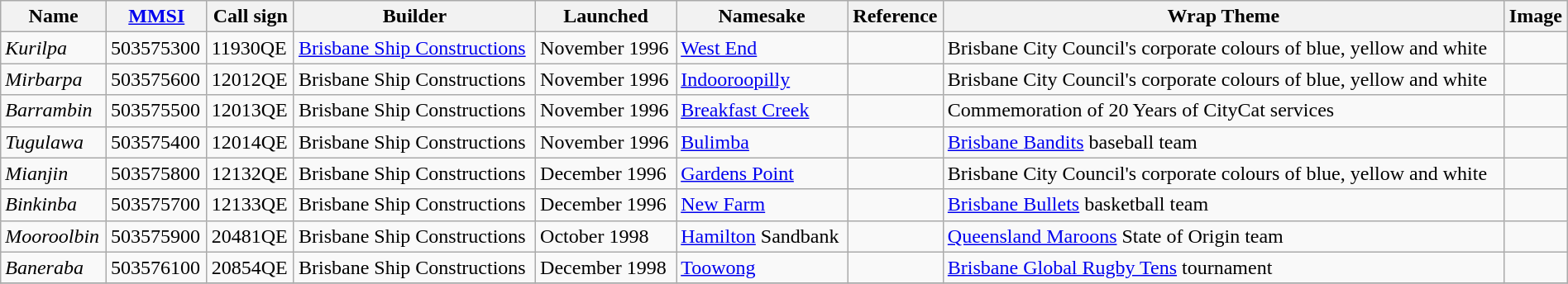<table class="wikitable sortable" style="width: 100%">
<tr>
<th>Name</th>
<th><a href='#'>MMSI</a></th>
<th>Call sign</th>
<th>Builder</th>
<th>Launched</th>
<th>Namesake</th>
<th>Reference</th>
<th>Wrap Theme</th>
<th>Image</th>
</tr>
<tr>
<td><em>Kurilpa</em></td>
<td>503575300</td>
<td>11930QE</td>
<td><a href='#'>Brisbane Ship Constructions</a></td>
<td>November 1996</td>
<td><a href='#'>West End</a></td>
<td></td>
<td>Brisbane City Council's corporate colours of blue, yellow and white</td>
<td></td>
</tr>
<tr>
<td><em>Mirbarpa</em></td>
<td>503575600</td>
<td>12012QE</td>
<td>Brisbane Ship Constructions</td>
<td>November 1996</td>
<td><a href='#'>Indooroopilly</a></td>
<td></td>
<td>Brisbane City Council's corporate colours of blue, yellow and white</td>
<td></td>
</tr>
<tr>
<td><em>Barrambin</em></td>
<td>503575500</td>
<td>12013QE</td>
<td>Brisbane Ship Constructions</td>
<td>November 1996</td>
<td><a href='#'>Breakfast Creek</a></td>
<td></td>
<td>Commemoration of 20 Years of CityCat services</td>
<td></td>
</tr>
<tr>
<td><em>Tugulawa</em></td>
<td>503575400</td>
<td>12014QE</td>
<td>Brisbane Ship Constructions</td>
<td>November 1996</td>
<td><a href='#'>Bulimba</a></td>
<td></td>
<td><a href='#'>Brisbane Bandits</a> baseball team</td>
<td></td>
</tr>
<tr>
<td><em>Mianjin</em></td>
<td>503575800</td>
<td>12132QE</td>
<td>Brisbane Ship Constructions</td>
<td>December 1996</td>
<td><a href='#'>Gardens Point</a></td>
<td></td>
<td>Brisbane City Council's corporate colours of blue, yellow and white</td>
<td></td>
</tr>
<tr>
<td><em>Binkinba</em></td>
<td>503575700</td>
<td>12133QE</td>
<td>Brisbane Ship Constructions</td>
<td>December 1996</td>
<td><a href='#'>New Farm</a></td>
<td></td>
<td><a href='#'>Brisbane Bullets</a> basketball team</td>
<td></td>
</tr>
<tr>
<td><em>Mooroolbin</em></td>
<td>503575900</td>
<td>20481QE</td>
<td>Brisbane Ship Constructions</td>
<td>October 1998</td>
<td><a href='#'>Hamilton</a> Sandbank</td>
<td></td>
<td><a href='#'>Queensland Maroons</a> State of Origin team</td>
<td></td>
</tr>
<tr>
<td><em>Baneraba</em></td>
<td>503576100</td>
<td>20854QE</td>
<td>Brisbane Ship Constructions</td>
<td>December 1998</td>
<td><a href='#'>Toowong</a></td>
<td></td>
<td><a href='#'>Brisbane Global Rugby Tens</a> tournament</td>
<td></td>
</tr>
<tr>
</tr>
</table>
